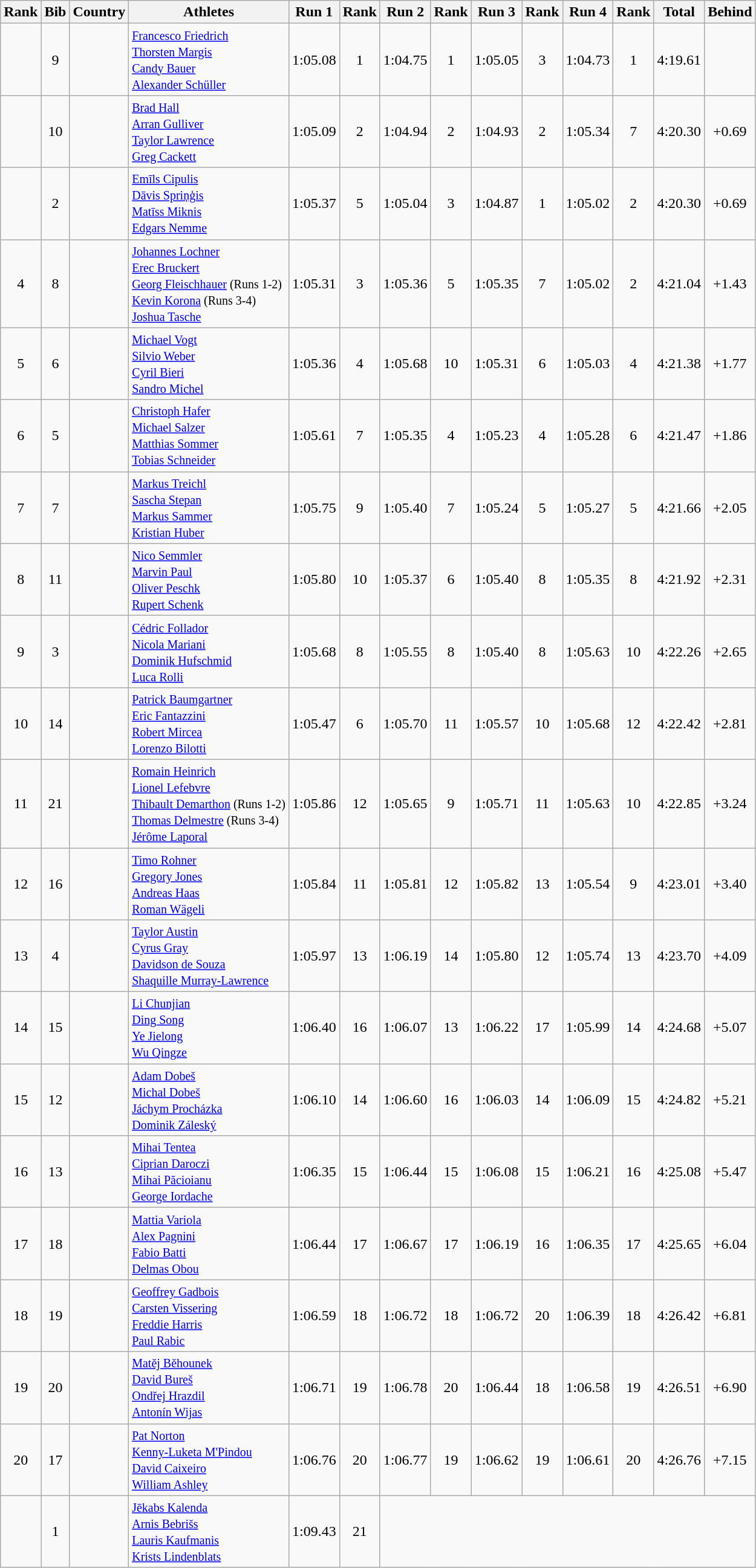<table class="wikitable sortable" style="text-align:center">
<tr>
<th>Rank</th>
<th>Bib</th>
<th>Country</th>
<th>Athletes</th>
<th>Run 1</th>
<th>Rank</th>
<th>Run 2</th>
<th>Rank</th>
<th>Run 3</th>
<th>Rank</th>
<th>Run 4</th>
<th>Rank</th>
<th>Total</th>
<th>Behind</th>
</tr>
<tr>
<td></td>
<td>9</td>
<td align=left></td>
<td align=left><small><a href='#'>Francesco Friedrich</a><br><a href='#'>Thorsten Margis</a><br><a href='#'>Candy Bauer</a><br><a href='#'>Alexander Schüller</a></small></td>
<td>1:05.08</td>
<td>1</td>
<td>1:04.75</td>
<td>1</td>
<td>1:05.05</td>
<td>3</td>
<td>1:04.73</td>
<td>1</td>
<td>4:19.61</td>
<td></td>
</tr>
<tr>
<td></td>
<td>10</td>
<td align=left></td>
<td align=left><small><a href='#'>Brad Hall</a><br><a href='#'>Arran Gulliver</a><br><a href='#'>Taylor Lawrence</a><br><a href='#'>Greg Cackett</a></small></td>
<td>1:05.09</td>
<td>2</td>
<td>1:04.94</td>
<td>2</td>
<td>1:04.93</td>
<td>2</td>
<td>1:05.34</td>
<td>7</td>
<td>4:20.30</td>
<td>+0.69</td>
</tr>
<tr>
<td></td>
<td>2</td>
<td align=left></td>
<td align=left><small><a href='#'>Emīls Cipulis</a><br><a href='#'>Dāvis Spriņģis</a><br><a href='#'>Matīss Miknis</a><br><a href='#'>Edgars Nemme</a></small></td>
<td>1:05.37</td>
<td>5</td>
<td>1:05.04</td>
<td>3</td>
<td>1:04.87</td>
<td>1</td>
<td>1:05.02</td>
<td>2</td>
<td>4:20.30</td>
<td>+0.69</td>
</tr>
<tr>
<td>4</td>
<td>8</td>
<td align=left></td>
<td align=left><small><a href='#'>Johannes Lochner</a><br><a href='#'>Erec Bruckert</a><br><a href='#'>Georg Fleischhauer</a> (Runs 1-2)<br><a href='#'>Kevin Korona</a> (Runs 3-4)<br><a href='#'>Joshua Tasche</a></small></td>
<td>1:05.31</td>
<td>3</td>
<td>1:05.36</td>
<td>5</td>
<td>1:05.35</td>
<td>7</td>
<td>1:05.02</td>
<td>2</td>
<td>4:21.04</td>
<td>+1.43</td>
</tr>
<tr>
<td>5</td>
<td>6</td>
<td align=left></td>
<td align=left><small><a href='#'>Michael Vogt</a><br><a href='#'>Silvio Weber</a><br><a href='#'>Cyril Bieri</a><br><a href='#'>Sandro Michel</a></small></td>
<td>1:05.36</td>
<td>4</td>
<td>1:05.68</td>
<td>10</td>
<td>1:05.31</td>
<td>6</td>
<td>1:05.03</td>
<td>4</td>
<td>4:21.38</td>
<td>+1.77</td>
</tr>
<tr>
<td>6</td>
<td>5</td>
<td align=left></td>
<td align=left><small><a href='#'>Christoph Hafer</a><br><a href='#'>Michael Salzer</a><br><a href='#'>Matthias Sommer</a><br><a href='#'>Tobias Schneider</a></small></td>
<td>1:05.61</td>
<td>7</td>
<td>1:05.35</td>
<td>4</td>
<td>1:05.23</td>
<td>4</td>
<td>1:05.28</td>
<td>6</td>
<td>4:21.47</td>
<td>+1.86</td>
</tr>
<tr>
<td>7</td>
<td>7</td>
<td align=left></td>
<td align=left><small><a href='#'>Markus Treichl</a><br><a href='#'>Sascha Stepan</a><br><a href='#'>Markus Sammer</a><br><a href='#'>Kristian Huber</a></small></td>
<td>1:05.75</td>
<td>9</td>
<td>1:05.40</td>
<td>7</td>
<td>1:05.24</td>
<td>5</td>
<td>1:05.27</td>
<td>5</td>
<td>4:21.66</td>
<td>+2.05</td>
</tr>
<tr>
<td>8</td>
<td>11</td>
<td align=left></td>
<td align=left><small><a href='#'>Nico Semmler</a><br><a href='#'>Marvin Paul</a><br><a href='#'>Oliver Peschk</a><br><a href='#'>Rupert Schenk</a></small></td>
<td>1:05.80</td>
<td>10</td>
<td>1:05.37</td>
<td>6</td>
<td>1:05.40</td>
<td>8</td>
<td>1:05.35</td>
<td>8</td>
<td>4:21.92</td>
<td>+2.31</td>
</tr>
<tr>
<td>9</td>
<td>3</td>
<td align=left></td>
<td align=left><small><a href='#'>Cédric Follador</a><br><a href='#'>Nicola Mariani</a><br><a href='#'>Dominik Hufschmid</a><br><a href='#'>Luca Rolli</a></small></td>
<td>1:05.68</td>
<td>8</td>
<td>1:05.55</td>
<td>8</td>
<td>1:05.40</td>
<td>8</td>
<td>1:05.63</td>
<td>10</td>
<td>4:22.26</td>
<td>+2.65</td>
</tr>
<tr>
<td>10</td>
<td>14</td>
<td align=left></td>
<td align=left><small><a href='#'>Patrick Baumgartner</a><br><a href='#'>Eric Fantazzini</a><br><a href='#'>Robert Mircea</a><br><a href='#'>Lorenzo Bilotti</a></small></td>
<td>1:05.47</td>
<td>6</td>
<td>1:05.70</td>
<td>11</td>
<td>1:05.57</td>
<td>10</td>
<td>1:05.68</td>
<td>12</td>
<td>4:22.42</td>
<td>+2.81</td>
</tr>
<tr>
<td>11</td>
<td>21</td>
<td align=left></td>
<td align=left><small><a href='#'>Romain Heinrich</a><br><a href='#'>Lionel Lefebvre</a><br><a href='#'>Thibault Demarthon</a> (Runs 1-2)<br><a href='#'>Thomas Delmestre</a> (Runs 3-4)<br><a href='#'>Jérôme Laporal</a></small></td>
<td>1:05.86</td>
<td>12</td>
<td>1:05.65</td>
<td>9</td>
<td>1:05.71</td>
<td>11</td>
<td>1:05.63</td>
<td>10</td>
<td>4:22.85</td>
<td>+3.24</td>
</tr>
<tr>
<td>12</td>
<td>16</td>
<td align=left></td>
<td align=left><small><a href='#'>Timo Rohner</a><br><a href='#'>Gregory Jones</a><br><a href='#'>Andreas Haas</a><br><a href='#'>Roman Wägeli</a></small></td>
<td>1:05.84</td>
<td>11</td>
<td>1:05.81</td>
<td>12</td>
<td>1:05.82</td>
<td>13</td>
<td>1:05.54</td>
<td>9</td>
<td>4:23.01</td>
<td>+3.40</td>
</tr>
<tr>
<td>13</td>
<td>4</td>
<td align=left></td>
<td align=left><small><a href='#'>Taylor Austin</a><br><a href='#'>Cyrus Gray</a><br><a href='#'>Davidson de Souza</a><br><a href='#'>Shaquille Murray-Lawrence</a></small></td>
<td>1:05.97</td>
<td>13</td>
<td>1:06.19</td>
<td>14</td>
<td>1:05.80</td>
<td>12</td>
<td>1:05.74</td>
<td>13</td>
<td>4:23.70</td>
<td>+4.09</td>
</tr>
<tr>
<td>14</td>
<td>15</td>
<td align=left></td>
<td align=left><small><a href='#'>Li Chunjian</a><br><a href='#'>Ding Song</a><br><a href='#'>Ye Jielong</a><br><a href='#'>Wu Qingze</a></small></td>
<td>1:06.40</td>
<td>16</td>
<td>1:06.07</td>
<td>13</td>
<td>1:06.22</td>
<td>17</td>
<td>1:05.99</td>
<td>14</td>
<td>4:24.68</td>
<td>+5.07</td>
</tr>
<tr>
<td>15</td>
<td>12</td>
<td align=left></td>
<td align=left><small><a href='#'>Adam Dobeš</a><br><a href='#'>Michal Dobeš</a><br><a href='#'>Jáchym Procházka</a><br><a href='#'>Dominik Záleský</a></small></td>
<td>1:06.10</td>
<td>14</td>
<td>1:06.60</td>
<td>16</td>
<td>1:06.03</td>
<td>14</td>
<td>1:06.09</td>
<td>15</td>
<td>4:24.82</td>
<td>+5.21</td>
</tr>
<tr>
<td>16</td>
<td>13</td>
<td align=left></td>
<td align=left><small><a href='#'>Mihai Tentea</a><br><a href='#'>Ciprian Daroczi</a><br><a href='#'>Mihai Păcioianu</a><br><a href='#'>George Iordache</a></small></td>
<td>1:06.35</td>
<td>15</td>
<td>1:06.44</td>
<td>15</td>
<td>1:06.08</td>
<td>15</td>
<td>1:06.21</td>
<td>16</td>
<td>4:25.08</td>
<td>+5.47</td>
</tr>
<tr>
<td>17</td>
<td>18</td>
<td align=left></td>
<td align=left><small><a href='#'>Mattia Variola</a><br><a href='#'>Alex Pagnini</a><br><a href='#'>Fabio Batti</a><br><a href='#'>Delmas Obou</a></small></td>
<td>1:06.44</td>
<td>17</td>
<td>1:06.67</td>
<td>17</td>
<td>1:06.19</td>
<td>16</td>
<td>1:06.35</td>
<td>17</td>
<td>4:25.65</td>
<td>+6.04</td>
</tr>
<tr>
<td>18</td>
<td>19</td>
<td align=left></td>
<td align=left><small><a href='#'>Geoffrey Gadbois</a><br><a href='#'>Carsten Vissering</a><br><a href='#'>Freddie Harris</a><br><a href='#'>Paul Rabic</a></small></td>
<td>1:06.59</td>
<td>18</td>
<td>1:06.72</td>
<td>18</td>
<td>1:06.72</td>
<td>20</td>
<td>1:06.39</td>
<td>18</td>
<td>4:26.42</td>
<td>+6.81</td>
</tr>
<tr>
<td>19</td>
<td>20</td>
<td align=left></td>
<td align=left><small><a href='#'>Matěj Běhounek</a><br><a href='#'>David Bureš</a><br><a href='#'>Ondřej Hrazdil</a><br><a href='#'>Antonín Wijas</a></small></td>
<td>1:06.71</td>
<td>19</td>
<td>1:06.78</td>
<td>20</td>
<td>1:06.44</td>
<td>18</td>
<td>1:06.58</td>
<td>19</td>
<td>4:26.51</td>
<td>+6.90</td>
</tr>
<tr>
<td>20</td>
<td>17</td>
<td align=left></td>
<td align=left><small><a href='#'>Pat Norton</a><br><a href='#'>Kenny-Luketa M'Pindou</a><br><a href='#'>David Caixeiro</a><br><a href='#'>William Ashley</a></small></td>
<td>1:06.76</td>
<td>20</td>
<td>1:06.77</td>
<td>19</td>
<td>1:06.62</td>
<td>19</td>
<td>1:06.61</td>
<td>20</td>
<td>4:26.76</td>
<td>+7.15</td>
</tr>
<tr>
<td></td>
<td>1</td>
<td align=left></td>
<td align=left><small><a href='#'>Jēkabs Kalenda</a><br><a href='#'>Arnis Bebrišs</a><br><a href='#'>Lauris Kaufmanis</a><br><a href='#'>Krists Lindenblats</a></small></td>
<td>1:09.43</td>
<td>21</td>
<td colspan=8></td>
</tr>
</table>
